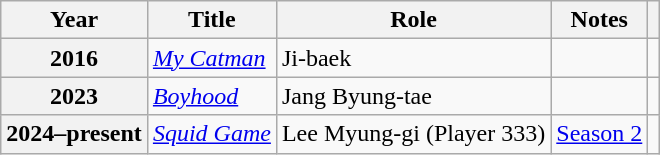<table class="wikitable plainrowheaders sortable">
<tr>
<th scope="col">Year</th>
<th scope="col">Title</th>
<th scope="col">Role</th>
<th scope="col" class="unsortable">Notes</th>
<th scope="col" class="unsortable"></th>
</tr>
<tr>
<th scope="row">2016</th>
<td><em><a href='#'>My Catman</a></em></td>
<td>Ji-baek</td>
<td></td>
<td style="text-align:center"></td>
</tr>
<tr>
<th scope="row">2023</th>
<td><em><a href='#'>Boyhood</a></em></td>
<td>Jang Byung-tae</td>
<td></td>
<td style="text-align:center"></td>
</tr>
<tr>
<th scope="row">2024–present</th>
<td><em><a href='#'>Squid Game</a></em></td>
<td>Lee Myung-gi (Player 333)</td>
<td><a href='#'>Season 2</a></td>
<td style="text-align:center"></td>
</tr>
</table>
